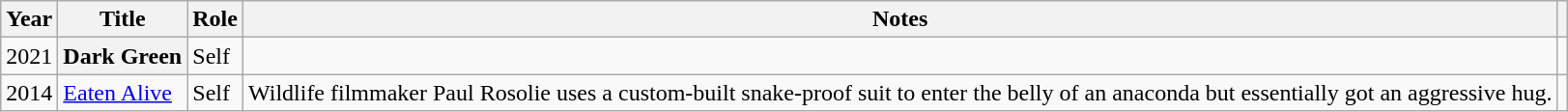<table class="wikitable plainrowheaders sortable"  style=font-size:100%>
<tr>
<th scope="col">Year</th>
<th scope="col">Title</th>
<th scope="col" class="unsortable">Role</th>
<th scope="col" class="unsortable">Notes</th>
<th scope="col" class="unsortable"></th>
</tr>
<tr>
<td>2021</td>
<th scope="row">Dark Green</th>
<td>Self</td>
<td></td>
<td style="text-align:center;"></td>
</tr>
<tr>
<td>2014</td>
<td><a href='#'>Eaten Alive</a></td>
<td>Self</td>
<td>Wildlife filmmaker Paul Rosolie uses a custom-built snake-proof suit to enter the belly of an anaconda but essentially got an aggressive hug.</td>
<td></td>
</tr>
</table>
